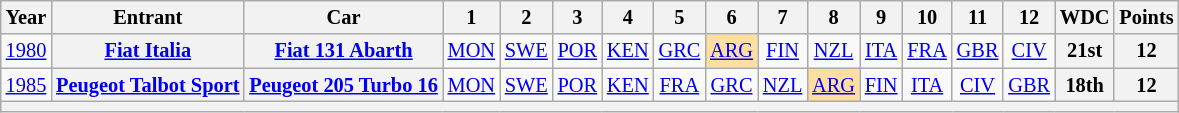<table class="wikitable" style="text-align:center; font-size:85%">
<tr>
<th>Year</th>
<th>Entrant</th>
<th>Car</th>
<th>1</th>
<th>2</th>
<th>3</th>
<th>4</th>
<th>5</th>
<th>6</th>
<th>7</th>
<th>8</th>
<th>9</th>
<th>10</th>
<th>11</th>
<th>12</th>
<th>WDC</th>
<th>Points</th>
</tr>
<tr>
<td><a href='#'>1980</a></td>
<th nowrap><a href='#'>Fiat Italia</a></th>
<th nowrap><a href='#'>Fiat 131 Abarth</a></th>
<td><a href='#'>MON</a></td>
<td><a href='#'>SWE</a></td>
<td><a href='#'>POR</a></td>
<td><a href='#'>KEN</a></td>
<td><a href='#'>GRC</a></td>
<td style="background:#FFDF9F;"><a href='#'>ARG</a><br></td>
<td><a href='#'>FIN</a></td>
<td><a href='#'>NZL</a></td>
<td><a href='#'>ITA</a></td>
<td><a href='#'>FRA</a></td>
<td><a href='#'>GBR</a></td>
<td><a href='#'>CIV</a></td>
<th>21st</th>
<th>12</th>
</tr>
<tr>
<td><a href='#'>1985</a></td>
<th nowrap><a href='#'>Peugeot Talbot Sport</a></th>
<th nowrap><a href='#'>Peugeot 205 Turbo 16</a></th>
<td><a href='#'>MON</a></td>
<td><a href='#'>SWE</a></td>
<td><a href='#'>POR</a></td>
<td><a href='#'>KEN</a></td>
<td><a href='#'>FRA</a></td>
<td><a href='#'>GRC</a></td>
<td><a href='#'>NZL</a></td>
<td style="background:#FFDF9F;"><a href='#'>ARG</a><br></td>
<td><a href='#'>FIN</a></td>
<td><a href='#'>ITA</a></td>
<td><a href='#'>CIV</a></td>
<td><a href='#'>GBR</a></td>
<th>18th</th>
<th>12</th>
</tr>
<tr>
<th colspan=17></th>
</tr>
</table>
